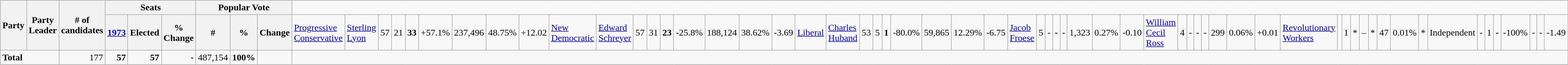<table class="wikitable">
<tr>
<th rowspan="2" colspan="2">Party</th>
<th rowspan="2">Party Leader</th>
<th rowspan="2"># of<br>candidates</th>
<th colspan="3">Seats</th>
<th colspan="3">Popular Vote</th>
</tr>
<tr>
<th><a href='#'>1973</a></th>
<th>Elected</th>
<th>% Change</th>
<th>#</th>
<th>%</th>
<th>Change<br></th>
<td><a href='#'>Progressive Conservative</a></td>
<td><a href='#'>Sterling Lyon</a></td>
<td align="right">57</td>
<td align="right">21</td>
<td align="right"><strong>33</strong></td>
<td align="right">+57.1%</td>
<td align="right">237,496</td>
<td align="right">48.75%</td>
<td align="right">+12.02<br></td>
<td><a href='#'>New Democratic</a></td>
<td><a href='#'>Edward Schreyer</a></td>
<td align="right">57</td>
<td align="right">31</td>
<td align="right"><strong>23</strong></td>
<td align="right">-25.8%</td>
<td align="right">188,124</td>
<td align="right">38.62%</td>
<td align="right">-3.69<br></td>
<td><a href='#'>Liberal</a></td>
<td><a href='#'>Charles Huband</a></td>
<td align="right">53</td>
<td align="right">5</td>
<td align="right"><strong>1</strong></td>
<td align="right">-80.0%</td>
<td align="right">59,865</td>
<td align="right">12.29%</td>
<td align="right">-6.75<br></td>
<td><a href='#'>Jacob Froese</a></td>
<td align="right">5</td>
<td align="right">-</td>
<td align="right"><strong>-</strong></td>
<td align="right">-</td>
<td align="right">1,323</td>
<td align="right">0.27%</td>
<td align="right">-0.10<br></td>
<td><a href='#'>William Cecil Ross</a></td>
<td align="right">4</td>
<td align="right">-</td>
<td align="right">-</td>
<td align="right">-</td>
<td align="right">299</td>
<td align="right">0.06%</td>
<td align="right">+0.01<br></td>
<td><a href='#'>Revolutionary Workers</a></td>
<td></td>
<td align="right">1</td>
<td align="right">*</td>
<td align="right">–</td>
<td align="right">*</td>
<td align="right">47</td>
<td align="right">0.01%</td>
<td align="right">*<br></td>
<td colspan="2">Independent</td>
<td align="right">-</td>
<td align="right">1</td>
<td align="right"><strong>-</strong></td>
<td align="right">-100%</td>
<td align="right">-</td>
<td align="right">-</td>
<td align="right">-1.49</td>
</tr>
<tr>
<td colspan="3"><strong>Total</strong></td>
<td align="right">177</td>
<td align="right"><strong>57</strong></td>
<td align="right"><strong>57</strong></td>
<td align="right"><strong>-</strong></td>
<td align="right">487,154</td>
<td align="right"><strong>100%</strong></td>
<td align="right"> </td>
</tr>
</table>
